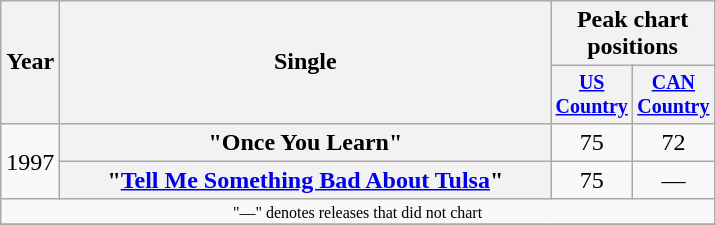<table class="wikitable plainrowheaders" style="text-align:center;">
<tr>
<th rowspan="2">Year</th>
<th rowspan="2" style="width:20em;">Single</th>
<th colspan="2">Peak chart<br>positions</th>
</tr>
<tr style="font-size:smaller;">
<th width="45"><a href='#'>US Country</a></th>
<th width="45"><a href='#'>CAN Country</a></th>
</tr>
<tr>
<td rowspan="2">1997</td>
<th scope="row">"Once You Learn"</th>
<td>75</td>
<td>72</td>
</tr>
<tr>
<th scope="row">"<a href='#'>Tell Me Something Bad About Tulsa</a>"</th>
<td>75</td>
<td>—</td>
</tr>
<tr>
<td colspan="4" style="font-size:8pt">"—" denotes releases that did not chart</td>
</tr>
<tr>
</tr>
</table>
